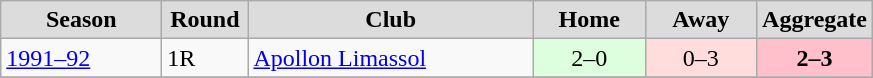<table class="wikitable" style="text-align: center;">
<tr>
<th width="100" style="background:#DCDCDC"style="background:#23308A;color:white;border:1px solid white"!style="background:#DCDCDC">Season</th>
<th width="50" style="background:#DCDCDC"style="background:#23308A;color:white;border:1px solid white"!style="background:#DCDCDC">Round</th>
<th width="183" style="background:#DCDCDC"style="background:#23308A;color:white;border:1px solid white"!style="background:#DCDCDC">Club</th>
<th width="67" style="background:#DCDCDC"style="background:#23308A;color:white;border:1px solid white"!style="background:#DCDCDC">Home</th>
<th width="67" style="background:#DCDCDC"style="background:#23308A;color:white;border:1px solid white"!style="background:#DCDCDC">Away</th>
<th width="67" style="background:#DCDCDC"style="background:#23308A;color:white;border:1px solid white"!style="background:#DCDCDC">Aggregate</th>
</tr>
<tr>
<td align=left><a href='#'>1991–92</a></td>
<td align=left>1R</td>
<td align=left> <a href='#'>Apollon Limassol</a></td>
<td bgcolor="#ddffdd" style="text-align:center;">2–0</td>
<td bgcolor="#ffdddd" style="text-align:center;">0–3</td>
<td bgcolor=pink style="text-align:center;"><strong>2–3</strong></td>
</tr>
<tr>
</tr>
</table>
